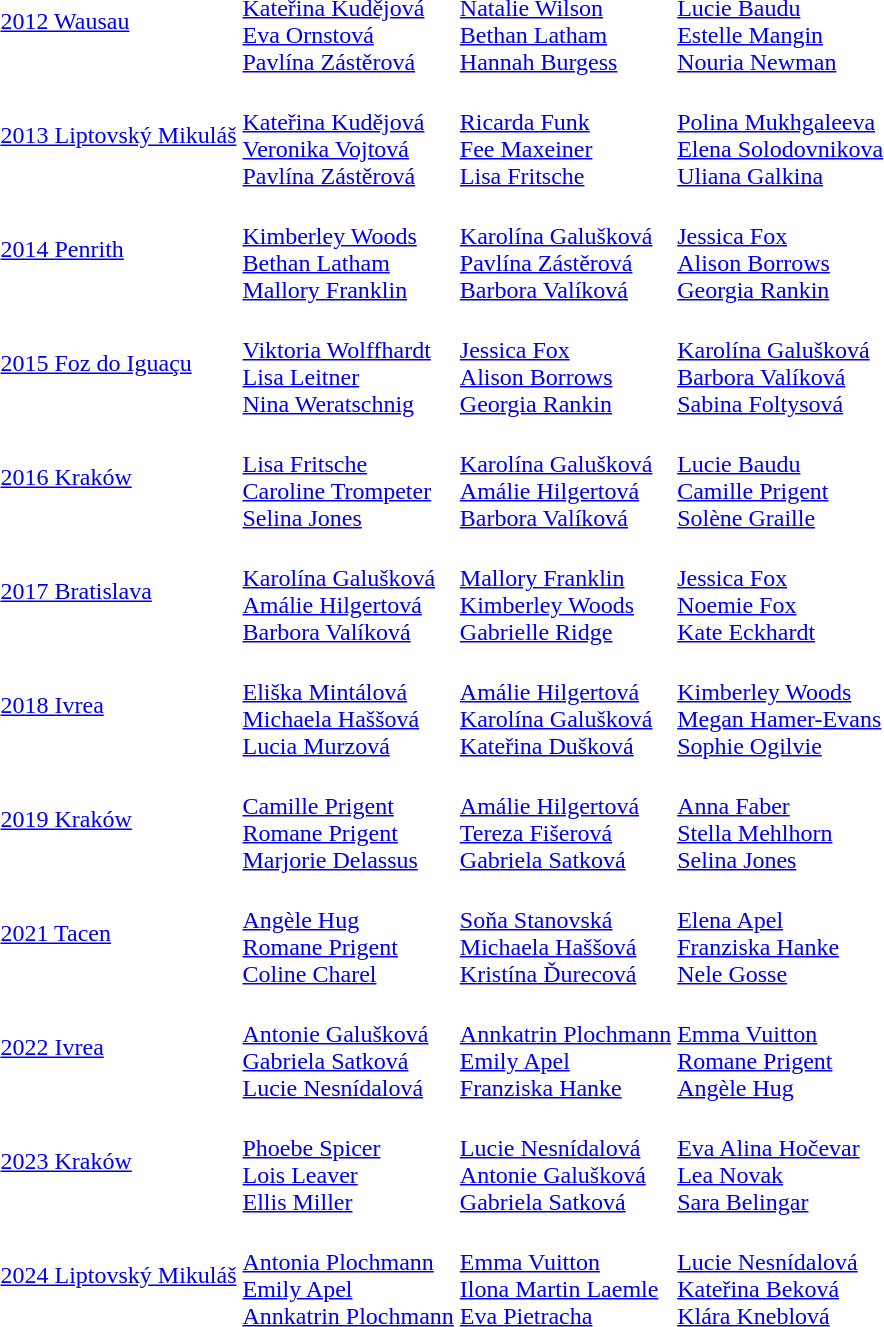<table>
<tr>
<td><a href='#'>2012 Wausau</a></td>
<td><br><a href='#'>Kateřina Kudějová</a><br><a href='#'>Eva Ornstová</a><br><a href='#'>Pavlína Zástěrová</a></td>
<td><br><a href='#'>Natalie Wilson</a><br><a href='#'>Bethan Latham</a><br><a href='#'>Hannah Burgess</a></td>
<td><br><a href='#'>Lucie Baudu</a><br><a href='#'>Estelle Mangin</a><br><a href='#'>Nouria Newman</a></td>
</tr>
<tr>
<td><a href='#'>2013 Liptovský Mikuláš</a></td>
<td><br><a href='#'>Kateřina Kudějová</a><br><a href='#'>Veronika Vojtová</a><br><a href='#'>Pavlína Zástěrová</a></td>
<td><br><a href='#'>Ricarda Funk</a><br><a href='#'>Fee Maxeiner</a><br><a href='#'>Lisa Fritsche</a></td>
<td><br><a href='#'>Polina Mukhgaleeva</a><br><a href='#'>Elena Solodovnikova</a><br><a href='#'>Uliana Galkina</a></td>
</tr>
<tr>
<td><a href='#'>2014 Penrith</a></td>
<td><br><a href='#'>Kimberley Woods</a><br><a href='#'>Bethan Latham</a><br><a href='#'>Mallory Franklin</a></td>
<td><br><a href='#'>Karolína Galušková</a><br><a href='#'>Pavlína Zástěrová</a><br><a href='#'>Barbora Valíková</a></td>
<td><br><a href='#'>Jessica Fox</a><br><a href='#'>Alison Borrows</a><br><a href='#'>Georgia Rankin</a></td>
</tr>
<tr>
<td><a href='#'>2015 Foz do Iguaçu</a></td>
<td><br><a href='#'>Viktoria Wolffhardt</a><br><a href='#'>Lisa Leitner</a><br><a href='#'>Nina Weratschnig</a></td>
<td><br><a href='#'>Jessica Fox</a><br><a href='#'>Alison Borrows</a><br><a href='#'>Georgia Rankin</a></td>
<td><br><a href='#'>Karolína Galušková</a><br><a href='#'>Barbora Valíková</a><br><a href='#'>Sabina Foltysová</a></td>
</tr>
<tr>
<td><a href='#'>2016 Kraków</a></td>
<td><br><a href='#'>Lisa Fritsche</a><br><a href='#'>Caroline Trompeter</a><br><a href='#'>Selina Jones</a></td>
<td><br><a href='#'>Karolína Galušková</a><br><a href='#'>Amálie Hilgertová</a><br><a href='#'>Barbora Valíková</a></td>
<td><br><a href='#'>Lucie Baudu</a><br><a href='#'>Camille Prigent</a><br><a href='#'>Solène Graille</a></td>
</tr>
<tr>
<td><a href='#'>2017 Bratislava</a></td>
<td><br><a href='#'>Karolína Galušková</a><br><a href='#'>Amálie Hilgertová</a><br><a href='#'>Barbora Valíková</a></td>
<td><br><a href='#'>Mallory Franklin</a><br><a href='#'>Kimberley Woods</a><br><a href='#'>Gabrielle Ridge</a></td>
<td><br><a href='#'>Jessica Fox</a><br><a href='#'>Noemie Fox</a><br><a href='#'>Kate Eckhardt</a></td>
</tr>
<tr>
<td><a href='#'>2018 Ivrea</a></td>
<td><br><a href='#'>Eliška Mintálová</a><br><a href='#'>Michaela Haššová</a><br><a href='#'>Lucia Murzová</a></td>
<td><br><a href='#'>Amálie Hilgertová</a><br><a href='#'>Karolína Galušková</a><br><a href='#'>Kateřina Dušková</a></td>
<td><br><a href='#'>Kimberley Woods</a><br><a href='#'>Megan Hamer-Evans</a><br><a href='#'>Sophie Ogilvie</a></td>
</tr>
<tr>
<td><a href='#'>2019 Kraków</a></td>
<td><br><a href='#'>Camille Prigent</a><br><a href='#'>Romane Prigent</a><br><a href='#'>Marjorie Delassus</a></td>
<td><br><a href='#'>Amálie Hilgertová</a><br><a href='#'>Tereza Fišerová</a><br><a href='#'>Gabriela Satková</a></td>
<td><br><a href='#'>Anna Faber</a><br><a href='#'>Stella Mehlhorn</a><br><a href='#'>Selina Jones</a></td>
</tr>
<tr>
<td><a href='#'>2021 Tacen</a></td>
<td><br><a href='#'>Angèle Hug</a><br><a href='#'>Romane Prigent</a><br><a href='#'>Coline Charel</a></td>
<td><br><a href='#'>Soňa Stanovská</a><br><a href='#'>Michaela Haššová</a><br><a href='#'>Kristína Ďurecová</a></td>
<td><br><a href='#'>Elena Apel</a><br><a href='#'>Franziska Hanke</a><br><a href='#'>Nele Gosse</a></td>
</tr>
<tr>
<td><a href='#'>2022 Ivrea</a></td>
<td><br><a href='#'>Antonie Galušková</a><br><a href='#'>Gabriela Satková</a><br><a href='#'>Lucie Nesnídalová</a></td>
<td><br><a href='#'>Annkatrin Plochmann</a><br><a href='#'>Emily Apel</a><br><a href='#'>Franziska Hanke</a></td>
<td><br><a href='#'>Emma Vuitton</a><br><a href='#'>Romane Prigent</a><br><a href='#'>Angèle Hug</a></td>
</tr>
<tr>
<td><a href='#'>2023 Kraków</a></td>
<td><br><a href='#'>Phoebe Spicer</a><br><a href='#'>Lois Leaver</a><br><a href='#'>Ellis Miller</a></td>
<td><br><a href='#'>Lucie Nesnídalová</a><br><a href='#'>Antonie Galušková</a><br><a href='#'>Gabriela Satková</a></td>
<td><br><a href='#'>Eva Alina Hočevar</a><br><a href='#'>Lea Novak</a><br><a href='#'>Sara Belingar</a></td>
</tr>
<tr>
<td><a href='#'>2024 Liptovský Mikuláš</a></td>
<td><br><a href='#'>Antonia Plochmann</a><br><a href='#'>Emily Apel</a><br><a href='#'>Annkatrin Plochmann</a></td>
<td><br><a href='#'>Emma Vuitton</a><br><a href='#'>Ilona Martin Laemle</a><br><a href='#'>Eva Pietracha</a></td>
<td><br><a href='#'>Lucie Nesnídalová</a><br><a href='#'>Kateřina Beková</a><br><a href='#'>Klára Kneblová</a></td>
</tr>
</table>
